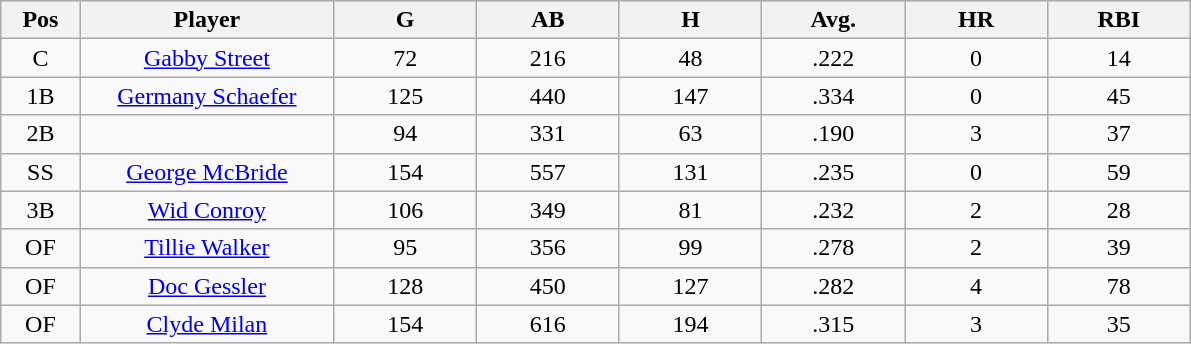<table class="wikitable sortable">
<tr>
<th bgcolor="#DDDDFF" width="5%">Pos</th>
<th bgcolor="#DDDDFF" width="16%">Player</th>
<th bgcolor="#DDDDFF" width="9%">G</th>
<th bgcolor="#DDDDFF" width="9%">AB</th>
<th bgcolor="#DDDDFF" width="9%">H</th>
<th bgcolor="#DDDDFF" width="9%">Avg.</th>
<th bgcolor="#DDDDFF" width="9%">HR</th>
<th bgcolor="#DDDDFF" width="9%">RBI</th>
</tr>
<tr align="center">
<td>C</td>
<td><a href='#'>Gabby Street</a></td>
<td>72</td>
<td>216</td>
<td>48</td>
<td>.222</td>
<td>0</td>
<td>14</td>
</tr>
<tr align=center>
<td>1B</td>
<td><a href='#'>Germany Schaefer</a></td>
<td>125</td>
<td>440</td>
<td>147</td>
<td>.334</td>
<td>0</td>
<td>45</td>
</tr>
<tr align=center>
<td>2B</td>
<td></td>
<td>94</td>
<td>331</td>
<td>63</td>
<td>.190</td>
<td>3</td>
<td>37</td>
</tr>
<tr align="center">
<td>SS</td>
<td><a href='#'>George McBride</a></td>
<td>154</td>
<td>557</td>
<td>131</td>
<td>.235</td>
<td>0</td>
<td>59</td>
</tr>
<tr align=center>
<td>3B</td>
<td><a href='#'>Wid Conroy</a></td>
<td>106</td>
<td>349</td>
<td>81</td>
<td>.232</td>
<td>2</td>
<td>28</td>
</tr>
<tr align=center>
<td>OF</td>
<td><a href='#'>Tillie Walker</a></td>
<td>95</td>
<td>356</td>
<td>99</td>
<td>.278</td>
<td>2</td>
<td>39</td>
</tr>
<tr align=center>
<td>OF</td>
<td><a href='#'>Doc Gessler</a></td>
<td>128</td>
<td>450</td>
<td>127</td>
<td>.282</td>
<td>4</td>
<td>78</td>
</tr>
<tr align=center>
<td>OF</td>
<td><a href='#'>Clyde Milan</a></td>
<td>154</td>
<td>616</td>
<td>194</td>
<td>.315</td>
<td>3</td>
<td>35</td>
</tr>
</table>
